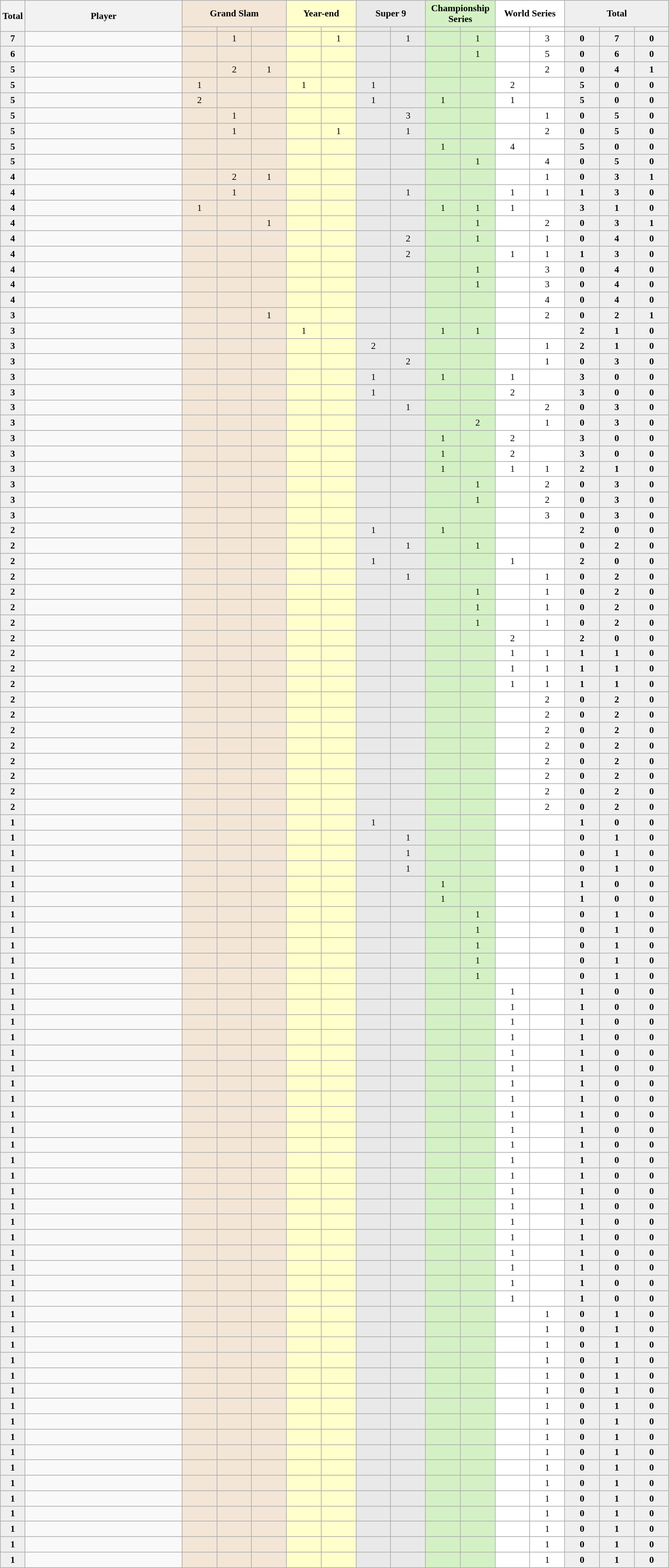<table class="sortable wikitable" style="font-size:90%;">
<tr>
<th rowspan="2">Total</th>
<th style="width:236px;" rowspan="2">Player</th>
<th style="background-color:#f3e6d7;" colspan="3">Grand Slam</th>
<th style="background-color:#ffffcc;" colspan="2">Year-end</th>
<th style="background-color:#e9e9e9;" colspan="2">Super 9</th>
<th style="background-color:#d4f1c5;" colspan="2">Championship Series</th>
<th style="background-color:#ffffff;" colspan="2">World Series</th>
<th style="background-color:#efefef;" colspan="3">Total</th>
</tr>
<tr>
<th style="width:47px; background-color:#f3e6d7;"></th>
<th style="width:47px; background-color:#f3e6d7;"></th>
<th style="width:47px; background-color:#f3e6d7;"></th>
<th style="width:47px; background-color:#ffffcc;"></th>
<th style="width:47px; background-color:#ffffcc;"></th>
<th style="width:47px; background-color:#e9e9e9;"></th>
<th style="width:47px; background-color:#e9e9e9;"></th>
<th style="width:47px; background-color:#d4f1c5;"></th>
<th style="width:47px; background-color:#d4f1c5;"></th>
<th style="width:47px; background-color:#ffffff;"></th>
<th style="width:47px; background-color:#ffffff;"></th>
<th style="width:47px; background-color:#efefef;"></th>
<th style="width:47px; background-color:#efefef;"></th>
<th style="width:47px; background-color:#efefef;"></th>
</tr>
<tr align=center>
<td bgcolor=#efefef><strong>7</strong></td>
<td align=left></td>
<td bgcolor="#F3E6D7"></td>
<td bgcolor="#F3E6D7">1</td>
<td bgcolor="#F3E6D7"></td>
<td bgcolor="#ffffcc"></td>
<td bgcolor="#ffffcc">1</td>
<td bgcolor="#E9E9E9"></td>
<td bgcolor="#E9E9E9">1</td>
<td bgcolor="#D4F1C5"></td>
<td bgcolor="#D4F1C5">1</td>
<td bgcolor="#ffffff"></td>
<td bgcolor="#ffffff">3</td>
<td bgcolor=#efefef><strong>0</strong></td>
<td bgcolor=#efefef><strong>7</strong></td>
<td bgcolor=#efefef><strong>0</strong></td>
</tr>
<tr align=center>
<td bgcolor=#efefef><strong>6</strong></td>
<td align=left></td>
<td bgcolor="#F3E6D7"></td>
<td bgcolor="#F3E6D7"></td>
<td bgcolor="#F3E6D7"></td>
<td bgcolor="#ffffcc"></td>
<td bgcolor="#ffffcc"></td>
<td bgcolor="#E9E9E9"></td>
<td bgcolor="#E9E9E9"></td>
<td bgcolor="#D4F1C5"></td>
<td bgcolor="#D4F1C5">1</td>
<td bgcolor="#ffffff"></td>
<td bgcolor="#ffffff">5</td>
<td bgcolor=#efefef><strong>0</strong></td>
<td bgcolor=#efefef><strong>6</strong></td>
<td bgcolor=#efefef><strong>0</strong></td>
</tr>
<tr align=center>
<td bgcolor=#efefef><strong>5</strong></td>
<td align=left></td>
<td bgcolor="#F3E6D7"></td>
<td bgcolor="#F3E6D7">2</td>
<td bgcolor="#F3E6D7">1</td>
<td bgcolor="#ffffcc"></td>
<td bgcolor="#ffffcc"></td>
<td bgcolor="#E9E9E9"></td>
<td bgcolor="#E9E9E9"></td>
<td bgcolor="#D4F1C5"></td>
<td bgcolor="#D4F1C5"></td>
<td bgcolor="#ffffff"></td>
<td bgcolor="#ffffff">2</td>
<td bgcolor=#efefef><strong>0</strong></td>
<td bgcolor=#efefef><strong>4</strong></td>
<td bgcolor=#efefef><strong>1</strong></td>
</tr>
<tr align=center>
<td bgcolor=#efefef><strong>5</strong></td>
<td align=left></td>
<td bgcolor="#F3E6D7">1</td>
<td bgcolor="#F3E6D7"></td>
<td bgcolor="#F3E6D7"></td>
<td bgcolor="#ffffcc">1</td>
<td bgcolor="#ffffcc"></td>
<td bgcolor="#E9E9E9">1</td>
<td bgcolor="#E9E9E9"></td>
<td bgcolor="#D4F1C5"></td>
<td bgcolor="#D4F1C5"></td>
<td bgcolor="#ffffff">2</td>
<td bgcolor="#ffffff"></td>
<td bgcolor=#efefef><strong>5</strong></td>
<td bgcolor=#efefef><strong>0</strong></td>
<td bgcolor=#efefef><strong>0</strong></td>
</tr>
<tr align=center>
<td bgcolor=#efefef><strong>5</strong></td>
<td align=left></td>
<td bgcolor="#F3E6D7">2</td>
<td bgcolor="#F3E6D7"></td>
<td bgcolor="#F3E6D7"></td>
<td bgcolor="#ffffcc"></td>
<td bgcolor="#ffffcc"></td>
<td bgcolor="#E9E9E9">1</td>
<td bgcolor="#E9E9E9"></td>
<td bgcolor="#D4F1C5">1</td>
<td bgcolor="#D4F1C5"></td>
<td bgcolor="#ffffff">1</td>
<td bgcolor="#ffffff"></td>
<td bgcolor=#efefef><strong>5</strong></td>
<td bgcolor=#efefef><strong>0</strong></td>
<td bgcolor=#efefef><strong>0</strong></td>
</tr>
<tr align=center>
<td bgcolor=#efefef><strong>5</strong></td>
<td align=left></td>
<td bgcolor="#F3E6D7"></td>
<td bgcolor="#F3E6D7">1</td>
<td bgcolor="#F3E6D7"></td>
<td bgcolor="#ffffcc"></td>
<td bgcolor="#ffffcc"></td>
<td bgcolor="#E9E9E9"></td>
<td bgcolor="#E9E9E9">3</td>
<td bgcolor="#D4F1C5"></td>
<td bgcolor="#D4F1C5"></td>
<td bgcolor="#ffffff"></td>
<td bgcolor="#ffffff">1</td>
<td bgcolor=#efefef><strong>0</strong></td>
<td bgcolor=#efefef><strong>5</strong></td>
<td bgcolor=#efefef><strong>0</strong></td>
</tr>
<tr align=center>
<td bgcolor=#efefef><strong>5</strong></td>
<td align=left></td>
<td bgcolor="#F3E6D7"></td>
<td bgcolor="#F3E6D7">1</td>
<td bgcolor="#F3E6D7"></td>
<td bgcolor="#ffffcc"></td>
<td bgcolor="#ffffcc">1</td>
<td bgcolor="#E9E9E9"></td>
<td bgcolor="#E9E9E9">1</td>
<td bgcolor="#D4F1C5"></td>
<td bgcolor="#D4F1C5"></td>
<td bgcolor="#ffffff"></td>
<td bgcolor="#ffffff">2</td>
<td bgcolor=#efefef><strong>0</strong></td>
<td bgcolor=#efefef><strong>5</strong></td>
<td bgcolor=#efefef><strong>0</strong></td>
</tr>
<tr align=center>
<td bgcolor=#efefef><strong>5</strong></td>
<td align=left></td>
<td bgcolor="#F3E6D7"></td>
<td bgcolor="#F3E6D7"></td>
<td bgcolor="#F3E6D7"></td>
<td bgcolor="#ffffcc"></td>
<td bgcolor="#ffffcc"></td>
<td bgcolor="#E9E9E9"></td>
<td bgcolor="#E9E9E9"></td>
<td bgcolor="#D4F1C5">1</td>
<td bgcolor="#D4F1C5"></td>
<td bgcolor="#ffffff">4</td>
<td bgcolor="#ffffff"></td>
<td bgcolor=#efefef><strong>5</strong></td>
<td bgcolor=#efefef><strong>0</strong></td>
<td bgcolor=#efefef><strong>0</strong></td>
</tr>
<tr align=center>
<td bgcolor=#efefef><strong>5</strong></td>
<td align=left></td>
<td bgcolor="#F3E6D7"></td>
<td bgcolor="#F3E6D7"></td>
<td bgcolor="#F3E6D7"></td>
<td bgcolor="#ffffcc"></td>
<td bgcolor="#ffffcc"></td>
<td bgcolor="#E9E9E9"></td>
<td bgcolor="#E9E9E9"></td>
<td bgcolor="#D4F1C5"></td>
<td bgcolor="#D4F1C5">1</td>
<td bgcolor="#ffffff"></td>
<td bgcolor="#ffffff">4</td>
<td bgcolor=#efefef><strong>0</strong></td>
<td bgcolor=#efefef><strong>5</strong></td>
<td bgcolor=#efefef><strong>0</strong></td>
</tr>
<tr align=center>
<td bgcolor=#efefef><strong>4</strong></td>
<td align=left></td>
<td bgcolor="#F3E6D7"></td>
<td bgcolor="#F3E6D7">2</td>
<td bgcolor="#F3E6D7">1</td>
<td bgcolor="#ffffcc"></td>
<td bgcolor="#ffffcc"></td>
<td bgcolor="#E9E9E9"></td>
<td bgcolor="#E9E9E9"></td>
<td bgcolor="#D4F1C5"></td>
<td bgcolor="#D4F1C5"></td>
<td bgcolor="#ffffff"></td>
<td bgcolor="#ffffff">1</td>
<td bgcolor=#efefef><strong>0</strong></td>
<td bgcolor=#efefef><strong>3</strong></td>
<td bgcolor=#efefef><strong>1</strong></td>
</tr>
<tr align=center>
<td bgcolor=#efefef><strong>4</strong></td>
<td align=left></td>
<td bgcolor="#F3E6D7"></td>
<td bgcolor="#F3E6D7">1</td>
<td bgcolor="#F3E6D7"></td>
<td bgcolor="#ffffcc"></td>
<td bgcolor="#ffffcc"></td>
<td bgcolor="#E9E9E9"></td>
<td bgcolor="#E9E9E9">1</td>
<td bgcolor="#D4F1C5"></td>
<td bgcolor="#D4F1C5"></td>
<td bgcolor="#ffffff">1</td>
<td bgcolor="#ffffff">1</td>
<td bgcolor=#efefef><strong>1</strong></td>
<td bgcolor=#efefef><strong>3</strong></td>
<td bgcolor=#efefef><strong>0</strong></td>
</tr>
<tr align=center>
<td bgcolor=#efefef><strong>4</strong></td>
<td align=left></td>
<td bgcolor="#F3E6D7">1</td>
<td bgcolor="#F3E6D7"></td>
<td bgcolor="#F3E6D7"></td>
<td bgcolor="#ffffcc"></td>
<td bgcolor="#ffffcc"></td>
<td bgcolor="#E9E9E9"></td>
<td bgcolor="#E9E9E9"></td>
<td bgcolor="#D4F1C5">1</td>
<td bgcolor="#D4F1C5">1</td>
<td bgcolor="#ffffff">1</td>
<td bgcolor="#ffffff"></td>
<td bgcolor=#efefef><strong>3</strong></td>
<td bgcolor=#efefef><strong>1</strong></td>
<td bgcolor=#efefef><strong>0</strong></td>
</tr>
<tr align=center>
<td bgcolor=#efefef><strong>4</strong></td>
<td align=left></td>
<td bgcolor="#F3E6D7"></td>
<td bgcolor="#F3E6D7"></td>
<td bgcolor="#F3E6D7">1</td>
<td bgcolor="#ffffcc"></td>
<td bgcolor="#ffffcc"></td>
<td bgcolor="#E9E9E9"></td>
<td bgcolor="#E9E9E9"></td>
<td bgcolor="#D4F1C5"></td>
<td bgcolor="#D4F1C5">1</td>
<td bgcolor="#ffffff"></td>
<td bgcolor="#ffffff">2</td>
<td bgcolor=#efefef><strong>0</strong></td>
<td bgcolor=#efefef><strong>3</strong></td>
<td bgcolor=#efefef><strong>1</strong></td>
</tr>
<tr align=center>
<td bgcolor=#efefef><strong>4</strong></td>
<td align=left></td>
<td bgcolor="#F3E6D7"></td>
<td bgcolor="#F3E6D7"></td>
<td bgcolor="#F3E6D7"></td>
<td bgcolor="#ffffcc"></td>
<td bgcolor="#ffffcc"></td>
<td bgcolor="#E9E9E9"></td>
<td bgcolor="#E9E9E9">2</td>
<td bgcolor="#D4F1C5"></td>
<td bgcolor="#D4F1C5">1</td>
<td bgcolor="#ffffff"></td>
<td bgcolor="#ffffff">1</td>
<td bgcolor=#efefef><strong>0</strong></td>
<td bgcolor=#efefef><strong>4</strong></td>
<td bgcolor=#efefef><strong>0</strong></td>
</tr>
<tr align=center>
<td bgcolor=#efefef><strong>4</strong></td>
<td align=left></td>
<td bgcolor="#F3E6D7"></td>
<td bgcolor="#F3E6D7"></td>
<td bgcolor="#F3E6D7"></td>
<td bgcolor="#ffffcc"></td>
<td bgcolor="#ffffcc"></td>
<td bgcolor="#E9E9E9"></td>
<td bgcolor="#E9E9E9">2</td>
<td bgcolor="#D4F1C5"></td>
<td bgcolor="#D4F1C5"></td>
<td bgcolor="#ffffff">1</td>
<td bgcolor="#ffffff">1</td>
<td bgcolor=#efefef><strong>1</strong></td>
<td bgcolor=#efefef><strong>3</strong></td>
<td bgcolor=#efefef><strong>0</strong></td>
</tr>
<tr align=center>
<td bgcolor=#efefef><strong>4</strong></td>
<td align=left></td>
<td bgcolor="#F3E6D7"></td>
<td bgcolor="#F3E6D7"></td>
<td bgcolor="#F3E6D7"></td>
<td bgcolor="#ffffcc"></td>
<td bgcolor="#ffffcc"></td>
<td bgcolor="#E9E9E9"></td>
<td bgcolor="#E9E9E9"></td>
<td bgcolor="#D4F1C5"></td>
<td bgcolor="#D4F1C5">1</td>
<td bgcolor="#ffffff"></td>
<td bgcolor="#ffffff">3</td>
<td bgcolor=#efefef><strong>0</strong></td>
<td bgcolor=#efefef><strong>4</strong></td>
<td bgcolor=#efefef><strong>0</strong></td>
</tr>
<tr align=center>
<td bgcolor=#efefef><strong>4</strong></td>
<td align=left></td>
<td bgcolor="#F3E6D7"></td>
<td bgcolor="#F3E6D7"></td>
<td bgcolor="#F3E6D7"></td>
<td bgcolor="#ffffcc"></td>
<td bgcolor="#ffffcc"></td>
<td bgcolor="#E9E9E9"></td>
<td bgcolor="#E9E9E9"></td>
<td bgcolor="#D4F1C5"></td>
<td bgcolor="#D4F1C5">1</td>
<td bgcolor="#ffffff"></td>
<td bgcolor="#ffffff">3</td>
<td bgcolor=#efefef><strong>0</strong></td>
<td bgcolor=#efefef><strong>4</strong></td>
<td bgcolor=#efefef><strong>0</strong></td>
</tr>
<tr align=center>
<td bgcolor=#efefef><strong>4</strong></td>
<td align=left></td>
<td bgcolor="#F3E6D7"></td>
<td bgcolor="#F3E6D7"></td>
<td bgcolor="#F3E6D7"></td>
<td bgcolor="#ffffcc"></td>
<td bgcolor="#ffffcc"></td>
<td bgcolor="#E9E9E9"></td>
<td bgcolor="#E9E9E9"></td>
<td bgcolor="#D4F1C5"></td>
<td bgcolor="#D4F1C5"></td>
<td bgcolor="#ffffff"></td>
<td bgcolor="#ffffff">4</td>
<td bgcolor=#efefef><strong>0</strong></td>
<td bgcolor=#efefef><strong>4</strong></td>
<td bgcolor=#efefef><strong>0</strong></td>
</tr>
<tr align=center>
<td bgcolor=#efefef><strong>3</strong></td>
<td align=left></td>
<td bgcolor="#F3E6D7"></td>
<td bgcolor="#F3E6D7"></td>
<td bgcolor="#F3E6D7">1</td>
<td bgcolor="#ffffcc"></td>
<td bgcolor="#ffffcc"></td>
<td bgcolor="#E9E9E9"></td>
<td bgcolor="#E9E9E9"></td>
<td bgcolor="#D4F1C5"></td>
<td bgcolor="#D4F1C5"></td>
<td bgcolor="#ffffff"></td>
<td bgcolor="#ffffff">2</td>
<td bgcolor=#efefef><strong>0</strong></td>
<td bgcolor=#efefef><strong>2</strong></td>
<td bgcolor=#efefef><strong>1</strong></td>
</tr>
<tr align=center>
<td bgcolor=#efefef><strong>3</strong></td>
<td align=left></td>
<td bgcolor="#F3E6D7"></td>
<td bgcolor="#F3E6D7"></td>
<td bgcolor="#F3E6D7"></td>
<td bgcolor="#ffffcc">1</td>
<td bgcolor="#ffffcc"></td>
<td bgcolor="#E9E9E9"></td>
<td bgcolor="#E9E9E9"></td>
<td bgcolor="#D4F1C5">1</td>
<td bgcolor="#D4F1C5">1</td>
<td bgcolor="#ffffff"></td>
<td bgcolor="#ffffff"></td>
<td bgcolor=#efefef><strong>2</strong></td>
<td bgcolor=#efefef><strong>1</strong></td>
<td bgcolor=#efefef><strong>0</strong></td>
</tr>
<tr align=center>
<td bgcolor=#efefef><strong>3</strong></td>
<td align=left></td>
<td bgcolor="#F3E6D7"></td>
<td bgcolor="#F3E6D7"></td>
<td bgcolor="#F3E6D7"></td>
<td bgcolor="#ffffcc"></td>
<td bgcolor="#ffffcc"></td>
<td bgcolor="#E9E9E9">2</td>
<td bgcolor="#E9E9E9"></td>
<td bgcolor="#D4F1C5"></td>
<td bgcolor="#D4F1C5"></td>
<td bgcolor="#ffffff"></td>
<td bgcolor="#ffffff">1</td>
<td bgcolor=#efefef><strong>2</strong></td>
<td bgcolor=#efefef><strong>1</strong></td>
<td bgcolor=#efefef><strong>0</strong></td>
</tr>
<tr align=center>
<td bgcolor=#efefef><strong>3</strong></td>
<td align=left></td>
<td bgcolor="#F3E6D7"></td>
<td bgcolor="#F3E6D7"></td>
<td bgcolor="#F3E6D7"></td>
<td bgcolor="#ffffcc"></td>
<td bgcolor="#ffffcc"></td>
<td bgcolor="#E9E9E9"></td>
<td bgcolor="#E9E9E9">2</td>
<td bgcolor="#D4F1C5"></td>
<td bgcolor="#D4F1C5"></td>
<td bgcolor="#ffffff"></td>
<td bgcolor="#ffffff">1</td>
<td bgcolor=#efefef><strong>0</strong></td>
<td bgcolor=#efefef><strong>3</strong></td>
<td bgcolor=#efefef><strong>0</strong></td>
</tr>
<tr align=center>
<td bgcolor=#efefef><strong>3</strong></td>
<td align=left></td>
<td bgcolor="#F3E6D7"></td>
<td bgcolor="#F3E6D7"></td>
<td bgcolor="#F3E6D7"></td>
<td bgcolor="#ffffcc"></td>
<td bgcolor="#ffffcc"></td>
<td bgcolor="#E9E9E9">1</td>
<td bgcolor="#E9E9E9"></td>
<td bgcolor="#D4F1C5">1</td>
<td bgcolor="#D4F1C5"></td>
<td bgcolor="#ffffff">1</td>
<td bgcolor="#ffffff"></td>
<td bgcolor=#efefef><strong>3</strong></td>
<td bgcolor=#efefef><strong>0</strong></td>
<td bgcolor=#efefef><strong>0</strong></td>
</tr>
<tr align=center>
<td bgcolor=#efefef><strong>3</strong></td>
<td align=left></td>
<td bgcolor="#F3E6D7"></td>
<td bgcolor="#F3E6D7"></td>
<td bgcolor="#F3E6D7"></td>
<td bgcolor="#ffffcc"></td>
<td bgcolor="#ffffcc"></td>
<td bgcolor="#E9E9E9">1</td>
<td bgcolor="#E9E9E9"></td>
<td bgcolor="#D4F1C5"></td>
<td bgcolor="#D4F1C5"></td>
<td bgcolor="#ffffff">2</td>
<td bgcolor="#ffffff"></td>
<td bgcolor=#efefef><strong>3</strong></td>
<td bgcolor=#efefef><strong>0</strong></td>
<td bgcolor=#efefef><strong>0</strong></td>
</tr>
<tr align=center>
<td bgcolor=#efefef><strong>3</strong></td>
<td align=left></td>
<td bgcolor="#F3E6D7"></td>
<td bgcolor="#F3E6D7"></td>
<td bgcolor="#F3E6D7"></td>
<td bgcolor="#ffffcc"></td>
<td bgcolor="#ffffcc"></td>
<td bgcolor="#E9E9E9"></td>
<td bgcolor="#E9E9E9">1</td>
<td bgcolor="#D4F1C5"></td>
<td bgcolor="#D4F1C5"></td>
<td bgcolor="#ffffff"></td>
<td bgcolor="#ffffff">2</td>
<td bgcolor=#efefef><strong>0</strong></td>
<td bgcolor=#efefef><strong>3</strong></td>
<td bgcolor=#efefef><strong>0</strong></td>
</tr>
<tr align=center>
<td bgcolor=#efefef><strong>3</strong></td>
<td align=left></td>
<td bgcolor="#F3E6D7"></td>
<td bgcolor="#F3E6D7"></td>
<td bgcolor="#F3E6D7"></td>
<td bgcolor="#ffffcc"></td>
<td bgcolor="#ffffcc"></td>
<td bgcolor="#E9E9E9"></td>
<td bgcolor="#E9E9E9"></td>
<td bgcolor="#D4F1C5"></td>
<td bgcolor="#D4F1C5">2</td>
<td bgcolor="#ffffff"></td>
<td bgcolor="#ffffff">1</td>
<td bgcolor=#efefef><strong>0</strong></td>
<td bgcolor=#efefef><strong>3</strong></td>
<td bgcolor=#efefef><strong>0</strong></td>
</tr>
<tr align=center>
<td bgcolor=#efefef><strong>3</strong></td>
<td align=left></td>
<td bgcolor="#F3E6D7"></td>
<td bgcolor="#F3E6D7"></td>
<td bgcolor="#F3E6D7"></td>
<td bgcolor="#ffffcc"></td>
<td bgcolor="#ffffcc"></td>
<td bgcolor="#E9E9E9"></td>
<td bgcolor="#E9E9E9"></td>
<td bgcolor="#D4F1C5">1</td>
<td bgcolor="#D4F1C5"></td>
<td bgcolor="#ffffff">2</td>
<td bgcolor="#ffffff"></td>
<td bgcolor=#efefef><strong>3</strong></td>
<td bgcolor=#efefef><strong>0</strong></td>
<td bgcolor=#efefef><strong>0</strong></td>
</tr>
<tr align=center>
<td bgcolor=#efefef><strong>3</strong></td>
<td align=left></td>
<td bgcolor="#F3E6D7"></td>
<td bgcolor="#F3E6D7"></td>
<td bgcolor="#F3E6D7"></td>
<td bgcolor="#ffffcc"></td>
<td bgcolor="#ffffcc"></td>
<td bgcolor="#E9E9E9"></td>
<td bgcolor="#E9E9E9"></td>
<td bgcolor="#D4F1C5">1</td>
<td bgcolor="#D4F1C5"></td>
<td bgcolor="#ffffff">2</td>
<td bgcolor="#ffffff"></td>
<td bgcolor=#efefef><strong>3</strong></td>
<td bgcolor=#efefef><strong>0</strong></td>
<td bgcolor=#efefef><strong>0</strong></td>
</tr>
<tr align=center>
<td bgcolor=#efefef><strong>3</strong></td>
<td align=left></td>
<td bgcolor="#F3E6D7"></td>
<td bgcolor="#F3E6D7"></td>
<td bgcolor="#F3E6D7"></td>
<td bgcolor="#ffffcc"></td>
<td bgcolor="#ffffcc"></td>
<td bgcolor="#E9E9E9"></td>
<td bgcolor="#E9E9E9"></td>
<td bgcolor="#D4F1C5">1</td>
<td bgcolor="#D4F1C5"></td>
<td bgcolor="#ffffff">1</td>
<td bgcolor="#ffffff">1</td>
<td bgcolor=#efefef><strong>2</strong></td>
<td bgcolor=#efefef><strong>1</strong></td>
<td bgcolor=#efefef><strong>0</strong></td>
</tr>
<tr align=center>
<td bgcolor=#efefef><strong>3</strong></td>
<td align=left></td>
<td bgcolor="#F3E6D7"></td>
<td bgcolor="#F3E6D7"></td>
<td bgcolor="#F3E6D7"></td>
<td bgcolor="#ffffcc"></td>
<td bgcolor="#ffffcc"></td>
<td bgcolor="#E9E9E9"></td>
<td bgcolor="#E9E9E9"></td>
<td bgcolor="#D4F1C5"></td>
<td bgcolor="#D4F1C5">1</td>
<td bgcolor="#ffffff"></td>
<td bgcolor="#ffffff">2</td>
<td bgcolor=#efefef><strong>0</strong></td>
<td bgcolor=#efefef><strong>3</strong></td>
<td bgcolor=#efefef><strong>0</strong></td>
</tr>
<tr align=center>
<td bgcolor=#efefef><strong>3</strong></td>
<td align=left></td>
<td bgcolor="#F3E6D7"></td>
<td bgcolor="#F3E6D7"></td>
<td bgcolor="#F3E6D7"></td>
<td bgcolor="#ffffcc"></td>
<td bgcolor="#ffffcc"></td>
<td bgcolor="#E9E9E9"></td>
<td bgcolor="#E9E9E9"></td>
<td bgcolor="#D4F1C5"></td>
<td bgcolor="#D4F1C5">1</td>
<td bgcolor="#ffffff"></td>
<td bgcolor="#ffffff">2</td>
<td bgcolor=#efefef><strong>0</strong></td>
<td bgcolor=#efefef><strong>3</strong></td>
<td bgcolor=#efefef><strong>0</strong></td>
</tr>
<tr align=center>
<td bgcolor=#efefef><strong>3</strong></td>
<td align=left></td>
<td bgcolor="#F3E6D7"></td>
<td bgcolor="#F3E6D7"></td>
<td bgcolor="#F3E6D7"></td>
<td bgcolor="#ffffcc"></td>
<td bgcolor="#ffffcc"></td>
<td bgcolor="#E9E9E9"></td>
<td bgcolor="#E9E9E9"></td>
<td bgcolor="#D4F1C5"></td>
<td bgcolor="#D4F1C5"></td>
<td bgcolor="#ffffff"></td>
<td bgcolor="#ffffff">3</td>
<td bgcolor=#efefef><strong>0</strong></td>
<td bgcolor=#efefef><strong>3</strong></td>
<td bgcolor=#efefef><strong>0</strong></td>
</tr>
<tr align=center>
<td bgcolor=#efefef><strong>2</strong></td>
<td align=left></td>
<td bgcolor="#F3E6D7"></td>
<td bgcolor="#F3E6D7"></td>
<td bgcolor="#F3E6D7"></td>
<td bgcolor="#ffffcc"></td>
<td bgcolor="#ffffcc"></td>
<td bgcolor="#E9E9E9">1</td>
<td bgcolor="#E9E9E9"></td>
<td bgcolor="#D4F1C5">1</td>
<td bgcolor="#D4F1C5"></td>
<td bgcolor="#ffffff"></td>
<td bgcolor="#ffffff"></td>
<td bgcolor=#efefef><strong>2</strong></td>
<td bgcolor=#efefef><strong>0</strong></td>
<td bgcolor=#efefef><strong>0</strong></td>
</tr>
<tr align=center>
<td bgcolor=#efefef><strong>2</strong></td>
<td align=left></td>
<td bgcolor="#F3E6D7"></td>
<td bgcolor="#F3E6D7"></td>
<td bgcolor="#F3E6D7"></td>
<td bgcolor="#ffffcc"></td>
<td bgcolor="#ffffcc"></td>
<td bgcolor="#E9E9E9"></td>
<td bgcolor="#E9E9E9">1</td>
<td bgcolor="#D4F1C5"></td>
<td bgcolor="#D4F1C5">1</td>
<td bgcolor="#ffffff"></td>
<td bgcolor="#ffffff"></td>
<td bgcolor=#efefef><strong>0</strong></td>
<td bgcolor=#efefef><strong>2</strong></td>
<td bgcolor=#efefef><strong>0</strong></td>
</tr>
<tr align=center>
<td bgcolor=#efefef><strong>2</strong></td>
<td align=left></td>
<td bgcolor="#F3E6D7"></td>
<td bgcolor="#F3E6D7"></td>
<td bgcolor="#F3E6D7"></td>
<td bgcolor="#ffffcc"></td>
<td bgcolor="#ffffcc"></td>
<td bgcolor="#E9E9E9">1</td>
<td bgcolor="#E9E9E9"></td>
<td bgcolor="#D4F1C5"></td>
<td bgcolor="#D4F1C5"></td>
<td bgcolor="#ffffff">1</td>
<td bgcolor="#ffffff"></td>
<td bgcolor=#efefef><strong>2</strong></td>
<td bgcolor=#efefef><strong>0</strong></td>
<td bgcolor=#efefef><strong>0</strong></td>
</tr>
<tr align=center>
<td bgcolor=#efefef><strong>2</strong></td>
<td align=left></td>
<td bgcolor="#F3E6D7"></td>
<td bgcolor="#F3E6D7"></td>
<td bgcolor="#F3E6D7"></td>
<td bgcolor="#ffffcc"></td>
<td bgcolor="#ffffcc"></td>
<td bgcolor="#E9E9E9"></td>
<td bgcolor="#E9E9E9">1</td>
<td bgcolor="#D4F1C5"></td>
<td bgcolor="#D4F1C5"></td>
<td bgcolor="#ffffff"></td>
<td bgcolor="#ffffff">1</td>
<td bgcolor=#efefef><strong>0</strong></td>
<td bgcolor=#efefef><strong>2</strong></td>
<td bgcolor=#efefef><strong>0</strong></td>
</tr>
<tr align=center>
<td bgcolor=#efefef><strong>2</strong></td>
<td align=left></td>
<td bgcolor="#F3E6D7"></td>
<td bgcolor="#F3E6D7"></td>
<td bgcolor="#F3E6D7"></td>
<td bgcolor="#ffffcc"></td>
<td bgcolor="#ffffcc"></td>
<td bgcolor="#E9E9E9"></td>
<td bgcolor="#E9E9E9"></td>
<td bgcolor="#D4F1C5"></td>
<td bgcolor="#D4F1C5">1</td>
<td bgcolor="#ffffff"></td>
<td bgcolor="#ffffff">1</td>
<td bgcolor=#efefef><strong>0</strong></td>
<td bgcolor=#efefef><strong>2</strong></td>
<td bgcolor=#efefef><strong>0</strong></td>
</tr>
<tr align=center>
<td bgcolor=#efefef><strong>2</strong></td>
<td align=left></td>
<td bgcolor="#F3E6D7"></td>
<td bgcolor="#F3E6D7"></td>
<td bgcolor="#F3E6D7"></td>
<td bgcolor="#ffffcc"></td>
<td bgcolor="#ffffcc"></td>
<td bgcolor="#E9E9E9"></td>
<td bgcolor="#E9E9E9"></td>
<td bgcolor="#D4F1C5"></td>
<td bgcolor="#D4F1C5">1</td>
<td bgcolor="#ffffff"></td>
<td bgcolor="#ffffff">1</td>
<td bgcolor=#efefef><strong>0</strong></td>
<td bgcolor=#efefef><strong>2</strong></td>
<td bgcolor=#efefef><strong>0</strong></td>
</tr>
<tr align=center>
<td bgcolor=#efefef><strong>2</strong></td>
<td align=left></td>
<td bgcolor="#F3E6D7"></td>
<td bgcolor="#F3E6D7"></td>
<td bgcolor="#F3E6D7"></td>
<td bgcolor="#ffffcc"></td>
<td bgcolor="#ffffcc"></td>
<td bgcolor="#E9E9E9"></td>
<td bgcolor="#E9E9E9"></td>
<td bgcolor="#D4F1C5"></td>
<td bgcolor="#D4F1C5">1</td>
<td bgcolor="#ffffff"></td>
<td bgcolor="#ffffff">1</td>
<td bgcolor=#efefef><strong>0</strong></td>
<td bgcolor=#efefef><strong>2</strong></td>
<td bgcolor=#efefef><strong>0</strong></td>
</tr>
<tr align=center>
<td bgcolor=#efefef><strong>2</strong></td>
<td align=left></td>
<td bgcolor="#F3E6D7"></td>
<td bgcolor="#F3E6D7"></td>
<td bgcolor="#F3E6D7"></td>
<td bgcolor="#ffffcc"></td>
<td bgcolor="#ffffcc"></td>
<td bgcolor="#E9E9E9"></td>
<td bgcolor="#E9E9E9"></td>
<td bgcolor="#D4F1C5"></td>
<td bgcolor="#D4F1C5"></td>
<td bgcolor="#ffffff">2</td>
<td bgcolor="#ffffff"></td>
<td bgcolor=#efefef><strong>2</strong></td>
<td bgcolor=#efefef><strong>0</strong></td>
<td bgcolor=#efefef><strong>0</strong></td>
</tr>
<tr align=center>
<td bgcolor=#efefef><strong>2</strong></td>
<td align=left></td>
<td bgcolor="#F3E6D7"></td>
<td bgcolor="#F3E6D7"></td>
<td bgcolor="#F3E6D7"></td>
<td bgcolor="#ffffcc"></td>
<td bgcolor="#ffffcc"></td>
<td bgcolor="#E9E9E9"></td>
<td bgcolor="#E9E9E9"></td>
<td bgcolor="#D4F1C5"></td>
<td bgcolor="#D4F1C5"></td>
<td bgcolor="#ffffff">1</td>
<td bgcolor="#ffffff">1</td>
<td bgcolor=#efefef><strong>1</strong></td>
<td bgcolor=#efefef><strong>1</strong></td>
<td bgcolor=#efefef><strong>0</strong></td>
</tr>
<tr align=center>
<td bgcolor=#efefef><strong>2</strong></td>
<td align=left></td>
<td bgcolor="#F3E6D7"></td>
<td bgcolor="#F3E6D7"></td>
<td bgcolor="#F3E6D7"></td>
<td bgcolor="#ffffcc"></td>
<td bgcolor="#ffffcc"></td>
<td bgcolor="#E9E9E9"></td>
<td bgcolor="#E9E9E9"></td>
<td bgcolor="#D4F1C5"></td>
<td bgcolor="#D4F1C5"></td>
<td bgcolor="#ffffff">1</td>
<td bgcolor="#ffffff">1</td>
<td bgcolor=#efefef><strong>1</strong></td>
<td bgcolor=#efefef><strong>1</strong></td>
<td bgcolor=#efefef><strong>0</strong></td>
</tr>
<tr align=center>
<td bgcolor=#efefef><strong>2</strong></td>
<td align=left></td>
<td bgcolor="#F3E6D7"></td>
<td bgcolor="#F3E6D7"></td>
<td bgcolor="#F3E6D7"></td>
<td bgcolor="#ffffcc"></td>
<td bgcolor="#ffffcc"></td>
<td bgcolor="#E9E9E9"></td>
<td bgcolor="#E9E9E9"></td>
<td bgcolor="#D4F1C5"></td>
<td bgcolor="#D4F1C5"></td>
<td bgcolor="#ffffff">1</td>
<td bgcolor="#ffffff">1</td>
<td bgcolor=#efefef><strong>1</strong></td>
<td bgcolor=#efefef><strong>1</strong></td>
<td bgcolor=#efefef><strong>0</strong></td>
</tr>
<tr align=center>
<td bgcolor=#efefef><strong>2</strong></td>
<td align=left></td>
<td bgcolor="#F3E6D7"></td>
<td bgcolor="#F3E6D7"></td>
<td bgcolor="#F3E6D7"></td>
<td bgcolor="#ffffcc"></td>
<td bgcolor="#ffffcc"></td>
<td bgcolor="#E9E9E9"></td>
<td bgcolor="#E9E9E9"></td>
<td bgcolor="#D4F1C5"></td>
<td bgcolor="#D4F1C5"></td>
<td bgcolor="#ffffff"></td>
<td bgcolor="#ffffff">2</td>
<td bgcolor=#efefef><strong>0</strong></td>
<td bgcolor=#efefef><strong>2</strong></td>
<td bgcolor=#efefef><strong>0</strong></td>
</tr>
<tr align=center>
<td bgcolor=#efefef><strong>2</strong></td>
<td align=left></td>
<td bgcolor="#F3E6D7"></td>
<td bgcolor="#F3E6D7"></td>
<td bgcolor="#F3E6D7"></td>
<td bgcolor="#ffffcc"></td>
<td bgcolor="#ffffcc"></td>
<td bgcolor="#E9E9E9"></td>
<td bgcolor="#E9E9E9"></td>
<td bgcolor="#D4F1C5"></td>
<td bgcolor="#D4F1C5"></td>
<td bgcolor="#ffffff"></td>
<td bgcolor="#ffffff">2</td>
<td bgcolor=#efefef><strong>0</strong></td>
<td bgcolor=#efefef><strong>2</strong></td>
<td bgcolor=#efefef><strong>0</strong></td>
</tr>
<tr align=center>
<td bgcolor=#efefef><strong>2</strong></td>
<td align=left></td>
<td bgcolor="#F3E6D7"></td>
<td bgcolor="#F3E6D7"></td>
<td bgcolor="#F3E6D7"></td>
<td bgcolor="#ffffcc"></td>
<td bgcolor="#ffffcc"></td>
<td bgcolor="#E9E9E9"></td>
<td bgcolor="#E9E9E9"></td>
<td bgcolor="#D4F1C5"></td>
<td bgcolor="#D4F1C5"></td>
<td bgcolor="#ffffff"></td>
<td bgcolor="#ffffff">2</td>
<td bgcolor=#efefef><strong>0</strong></td>
<td bgcolor=#efefef><strong>2</strong></td>
<td bgcolor=#efefef><strong>0</strong></td>
</tr>
<tr align=center>
<td bgcolor=#efefef><strong>2</strong></td>
<td align=left></td>
<td bgcolor="#F3E6D7"></td>
<td bgcolor="#F3E6D7"></td>
<td bgcolor="#F3E6D7"></td>
<td bgcolor="#ffffcc"></td>
<td bgcolor="#ffffcc"></td>
<td bgcolor="#E9E9E9"></td>
<td bgcolor="#E9E9E9"></td>
<td bgcolor="#D4F1C5"></td>
<td bgcolor="#D4F1C5"></td>
<td bgcolor="#ffffff"></td>
<td bgcolor="#ffffff">2</td>
<td bgcolor=#efefef><strong>0</strong></td>
<td bgcolor=#efefef><strong>2</strong></td>
<td bgcolor=#efefef><strong>0</strong></td>
</tr>
<tr align=center>
<td bgcolor=#efefef><strong>2</strong></td>
<td align=left></td>
<td bgcolor="#F3E6D7"></td>
<td bgcolor="#F3E6D7"></td>
<td bgcolor="#F3E6D7"></td>
<td bgcolor="#ffffcc"></td>
<td bgcolor="#ffffcc"></td>
<td bgcolor="#E9E9E9"></td>
<td bgcolor="#E9E9E9"></td>
<td bgcolor="#D4F1C5"></td>
<td bgcolor="#D4F1C5"></td>
<td bgcolor="#ffffff"></td>
<td bgcolor="#ffffff">2</td>
<td bgcolor=#efefef><strong>0</strong></td>
<td bgcolor=#efefef><strong>2</strong></td>
<td bgcolor=#efefef><strong>0</strong></td>
</tr>
<tr align=center>
<td bgcolor=#efefef><strong>2</strong></td>
<td align=left></td>
<td bgcolor="#F3E6D7"></td>
<td bgcolor="#F3E6D7"></td>
<td bgcolor="#F3E6D7"></td>
<td bgcolor="#ffffcc"></td>
<td bgcolor="#ffffcc"></td>
<td bgcolor="#E9E9E9"></td>
<td bgcolor="#E9E9E9"></td>
<td bgcolor="#D4F1C5"></td>
<td bgcolor="#D4F1C5"></td>
<td bgcolor="#ffffff"></td>
<td bgcolor="#ffffff">2</td>
<td bgcolor=#efefef><strong>0</strong></td>
<td bgcolor=#efefef><strong>2</strong></td>
<td bgcolor=#efefef><strong>0</strong></td>
</tr>
<tr align=center>
<td bgcolor=#efefef><strong>2</strong></td>
<td align=left></td>
<td bgcolor="#F3E6D7"></td>
<td bgcolor="#F3E6D7"></td>
<td bgcolor="#F3E6D7"></td>
<td bgcolor="#ffffcc"></td>
<td bgcolor="#ffffcc"></td>
<td bgcolor="#E9E9E9"></td>
<td bgcolor="#E9E9E9"></td>
<td bgcolor="#D4F1C5"></td>
<td bgcolor="#D4F1C5"></td>
<td bgcolor="#ffffff"></td>
<td bgcolor="#ffffff">2</td>
<td bgcolor=#efefef><strong>0</strong></td>
<td bgcolor=#efefef><strong>2</strong></td>
<td bgcolor=#efefef><strong>0</strong></td>
</tr>
<tr align=center>
<td bgcolor=#efefef><strong>2</strong></td>
<td align=left></td>
<td bgcolor="#F3E6D7"></td>
<td bgcolor="#F3E6D7"></td>
<td bgcolor="#F3E6D7"></td>
<td bgcolor="#ffffcc"></td>
<td bgcolor="#ffffcc"></td>
<td bgcolor="#E9E9E9"></td>
<td bgcolor="#E9E9E9"></td>
<td bgcolor="#D4F1C5"></td>
<td bgcolor="#D4F1C5"></td>
<td bgcolor="#ffffff"></td>
<td bgcolor="#ffffff">2</td>
<td bgcolor=#efefef><strong>0</strong></td>
<td bgcolor=#efefef><strong>2</strong></td>
<td bgcolor=#efefef><strong>0</strong></td>
</tr>
<tr align=center>
<td bgcolor=#efefef><strong>1</strong></td>
<td align=left></td>
<td bgcolor="#F3E6D7"></td>
<td bgcolor="#F3E6D7"></td>
<td bgcolor="#F3E6D7"></td>
<td bgcolor="#ffffcc"></td>
<td bgcolor="#ffffcc"></td>
<td bgcolor="#E9E9E9">1</td>
<td bgcolor="#E9E9E9"></td>
<td bgcolor="#D4F1C5"></td>
<td bgcolor="#D4F1C5"></td>
<td bgcolor="#ffffff"></td>
<td bgcolor="#ffffff"></td>
<td bgcolor=#efefef><strong>1</strong></td>
<td bgcolor=#efefef><strong>0</strong></td>
<td bgcolor=#efefef><strong>0</strong></td>
</tr>
<tr align=center>
<td bgcolor=#efefef><strong>1</strong></td>
<td align=left></td>
<td bgcolor="#F3E6D7"></td>
<td bgcolor="#F3E6D7"></td>
<td bgcolor="#F3E6D7"></td>
<td bgcolor="#ffffcc"></td>
<td bgcolor="#ffffcc"></td>
<td bgcolor="#E9E9E9"></td>
<td bgcolor="#E9E9E9">1</td>
<td bgcolor="#D4F1C5"></td>
<td bgcolor="#D4F1C5"></td>
<td bgcolor="#ffffff"></td>
<td bgcolor="#ffffff"></td>
<td bgcolor=#efefef><strong>0</strong></td>
<td bgcolor=#efefef><strong>1</strong></td>
<td bgcolor=#efefef><strong>0</strong></td>
</tr>
<tr align=center>
<td bgcolor=#efefef><strong>1</strong></td>
<td align=left></td>
<td bgcolor="#F3E6D7"></td>
<td bgcolor="#F3E6D7"></td>
<td bgcolor="#F3E6D7"></td>
<td bgcolor="#ffffcc"></td>
<td bgcolor="#ffffcc"></td>
<td bgcolor="#E9E9E9"></td>
<td bgcolor="#E9E9E9">1</td>
<td bgcolor="#D4F1C5"></td>
<td bgcolor="#D4F1C5"></td>
<td bgcolor="#ffffff"></td>
<td bgcolor="#ffffff"></td>
<td bgcolor=#efefef><strong>0</strong></td>
<td bgcolor=#efefef><strong>1</strong></td>
<td bgcolor=#efefef><strong>0</strong></td>
</tr>
<tr align=center>
<td bgcolor=#efefef><strong>1</strong></td>
<td align=left></td>
<td bgcolor="#F3E6D7"></td>
<td bgcolor="#F3E6D7"></td>
<td bgcolor="#F3E6D7"></td>
<td bgcolor="#ffffcc"></td>
<td bgcolor="#ffffcc"></td>
<td bgcolor="#E9E9E9"></td>
<td bgcolor="#E9E9E9">1</td>
<td bgcolor="#D4F1C5"></td>
<td bgcolor="#D4F1C5"></td>
<td bgcolor="#ffffff"></td>
<td bgcolor="#ffffff"></td>
<td bgcolor=#efefef><strong>0</strong></td>
<td bgcolor=#efefef><strong>1</strong></td>
<td bgcolor=#efefef><strong>0</strong></td>
</tr>
<tr align=center>
<td bgcolor=#efefef><strong>1</strong></td>
<td align=left></td>
<td bgcolor="#F3E6D7"></td>
<td bgcolor="#F3E6D7"></td>
<td bgcolor="#F3E6D7"></td>
<td bgcolor="#ffffcc"></td>
<td bgcolor="#ffffcc"></td>
<td bgcolor="#E9E9E9"></td>
<td bgcolor="#E9E9E9"></td>
<td bgcolor="#D4F1C5">1</td>
<td bgcolor="#D4F1C5"></td>
<td bgcolor="#ffffff"></td>
<td bgcolor="#ffffff"></td>
<td bgcolor=#efefef><strong>1</strong></td>
<td bgcolor=#efefef><strong>0</strong></td>
<td bgcolor=#efefef><strong>0</strong></td>
</tr>
<tr align=center>
<td bgcolor=#efefef><strong>1</strong></td>
<td align=left></td>
<td bgcolor="#F3E6D7"></td>
<td bgcolor="#F3E6D7"></td>
<td bgcolor="#F3E6D7"></td>
<td bgcolor="#ffffcc"></td>
<td bgcolor="#ffffcc"></td>
<td bgcolor="#E9E9E9"></td>
<td bgcolor="#E9E9E9"></td>
<td bgcolor="#D4F1C5">1</td>
<td bgcolor="#D4F1C5"></td>
<td bgcolor="#ffffff"></td>
<td bgcolor="#ffffff"></td>
<td bgcolor=#efefef><strong>1</strong></td>
<td bgcolor=#efefef><strong>0</strong></td>
<td bgcolor=#efefef><strong>0</strong></td>
</tr>
<tr align=center>
<td bgcolor=#efefef><strong>1</strong></td>
<td align=left></td>
<td bgcolor="#F3E6D7"></td>
<td bgcolor="#F3E6D7"></td>
<td bgcolor="#F3E6D7"></td>
<td bgcolor="#ffffcc"></td>
<td bgcolor="#ffffcc"></td>
<td bgcolor="#E9E9E9"></td>
<td bgcolor="#E9E9E9"></td>
<td bgcolor="#D4F1C5"></td>
<td bgcolor="#D4F1C5">1</td>
<td bgcolor="#ffffff"></td>
<td bgcolor="#ffffff"></td>
<td bgcolor=#efefef><strong>0</strong></td>
<td bgcolor=#efefef><strong>1</strong></td>
<td bgcolor=#efefef><strong>0</strong></td>
</tr>
<tr align=center>
<td bgcolor=#efefef><strong>1</strong></td>
<td align=left></td>
<td bgcolor="#F3E6D7"></td>
<td bgcolor="#F3E6D7"></td>
<td bgcolor="#F3E6D7"></td>
<td bgcolor="#ffffcc"></td>
<td bgcolor="#ffffcc"></td>
<td bgcolor="#E9E9E9"></td>
<td bgcolor="#E9E9E9"></td>
<td bgcolor="#D4F1C5"></td>
<td bgcolor="#D4F1C5">1</td>
<td bgcolor="#ffffff"></td>
<td bgcolor="#ffffff"></td>
<td bgcolor=#efefef><strong>0</strong></td>
<td bgcolor=#efefef><strong>1</strong></td>
<td bgcolor=#efefef><strong>0</strong></td>
</tr>
<tr align=center>
<td bgcolor=#efefef><strong>1</strong></td>
<td align=left></td>
<td bgcolor="#F3E6D7"></td>
<td bgcolor="#F3E6D7"></td>
<td bgcolor="#F3E6D7"></td>
<td bgcolor="#ffffcc"></td>
<td bgcolor="#ffffcc"></td>
<td bgcolor="#E9E9E9"></td>
<td bgcolor="#E9E9E9"></td>
<td bgcolor="#D4F1C5"></td>
<td bgcolor="#D4F1C5">1</td>
<td bgcolor="#ffffff"></td>
<td bgcolor="#ffffff"></td>
<td bgcolor=#efefef><strong>0</strong></td>
<td bgcolor=#efefef><strong>1</strong></td>
<td bgcolor=#efefef><strong>0</strong></td>
</tr>
<tr align=center>
<td bgcolor=#efefef><strong>1</strong></td>
<td align=left></td>
<td bgcolor="#F3E6D7"></td>
<td bgcolor="#F3E6D7"></td>
<td bgcolor="#F3E6D7"></td>
<td bgcolor="#ffffcc"></td>
<td bgcolor="#ffffcc"></td>
<td bgcolor="#E9E9E9"></td>
<td bgcolor="#E9E9E9"></td>
<td bgcolor="#D4F1C5"></td>
<td bgcolor="#D4F1C5">1</td>
<td bgcolor="#ffffff"></td>
<td bgcolor="#ffffff"></td>
<td bgcolor=#efefef><strong>0</strong></td>
<td bgcolor=#efefef><strong>1</strong></td>
<td bgcolor=#efefef><strong>0</strong></td>
</tr>
<tr align=center>
<td bgcolor=#efefef><strong>1</strong></td>
<td align=left></td>
<td bgcolor="#F3E6D7"></td>
<td bgcolor="#F3E6D7"></td>
<td bgcolor="#F3E6D7"></td>
<td bgcolor="#ffffcc"></td>
<td bgcolor="#ffffcc"></td>
<td bgcolor="#E9E9E9"></td>
<td bgcolor="#E9E9E9"></td>
<td bgcolor="#D4F1C5"></td>
<td bgcolor="#D4F1C5">1</td>
<td bgcolor="#ffffff"></td>
<td bgcolor="#ffffff"></td>
<td bgcolor=#efefef><strong>0</strong></td>
<td bgcolor=#efefef><strong>1</strong></td>
<td bgcolor=#efefef><strong>0</strong></td>
</tr>
<tr align=center>
<td bgcolor=#efefef><strong>1</strong></td>
<td align=left></td>
<td bgcolor="#F3E6D7"></td>
<td bgcolor="#F3E6D7"></td>
<td bgcolor="#F3E6D7"></td>
<td bgcolor="#ffffcc"></td>
<td bgcolor="#ffffcc"></td>
<td bgcolor="#E9E9E9"></td>
<td bgcolor="#E9E9E9"></td>
<td bgcolor="#D4F1C5"></td>
<td bgcolor="#D4F1C5"></td>
<td bgcolor="#ffffff">1</td>
<td bgcolor="#ffffff"></td>
<td bgcolor=#efefef><strong>1</strong></td>
<td bgcolor=#efefef><strong>0</strong></td>
<td bgcolor=#efefef><strong>0</strong></td>
</tr>
<tr align=center>
<td bgcolor=#efefef><strong>1</strong></td>
<td align=left></td>
<td bgcolor="#F3E6D7"></td>
<td bgcolor="#F3E6D7"></td>
<td bgcolor="#F3E6D7"></td>
<td bgcolor="#ffffcc"></td>
<td bgcolor="#ffffcc"></td>
<td bgcolor="#E9E9E9"></td>
<td bgcolor="#E9E9E9"></td>
<td bgcolor="#D4F1C5"></td>
<td bgcolor="#D4F1C5"></td>
<td bgcolor="#ffffff">1</td>
<td bgcolor="#ffffff"></td>
<td bgcolor=#efefef><strong>1</strong></td>
<td bgcolor=#efefef><strong>0</strong></td>
<td bgcolor=#efefef><strong>0</strong></td>
</tr>
<tr align=center>
<td bgcolor=#efefef><strong>1</strong></td>
<td align=left></td>
<td bgcolor="#F3E6D7"></td>
<td bgcolor="#F3E6D7"></td>
<td bgcolor="#F3E6D7"></td>
<td bgcolor="#ffffcc"></td>
<td bgcolor="#ffffcc"></td>
<td bgcolor="#E9E9E9"></td>
<td bgcolor="#E9E9E9"></td>
<td bgcolor="#D4F1C5"></td>
<td bgcolor="#D4F1C5"></td>
<td bgcolor="#ffffff">1</td>
<td bgcolor="#ffffff"></td>
<td bgcolor=#efefef><strong>1</strong></td>
<td bgcolor=#efefef><strong>0</strong></td>
<td bgcolor=#efefef><strong>0</strong></td>
</tr>
<tr align=center>
<td bgcolor=#efefef><strong>1</strong></td>
<td align=left></td>
<td bgcolor="#F3E6D7"></td>
<td bgcolor="#F3E6D7"></td>
<td bgcolor="#F3E6D7"></td>
<td bgcolor="#ffffcc"></td>
<td bgcolor="#ffffcc"></td>
<td bgcolor="#E9E9E9"></td>
<td bgcolor="#E9E9E9"></td>
<td bgcolor="#D4F1C5"></td>
<td bgcolor="#D4F1C5"></td>
<td bgcolor="#ffffff">1</td>
<td bgcolor="#ffffff"></td>
<td bgcolor=#efefef><strong>1</strong></td>
<td bgcolor=#efefef><strong>0</strong></td>
<td bgcolor=#efefef><strong>0</strong></td>
</tr>
<tr align=center>
<td bgcolor=#efefef><strong>1</strong></td>
<td align=left></td>
<td bgcolor="#F3E6D7"></td>
<td bgcolor="#F3E6D7"></td>
<td bgcolor="#F3E6D7"></td>
<td bgcolor="#ffffcc"></td>
<td bgcolor="#ffffcc"></td>
<td bgcolor="#E9E9E9"></td>
<td bgcolor="#E9E9E9"></td>
<td bgcolor="#D4F1C5"></td>
<td bgcolor="#D4F1C5"></td>
<td bgcolor="#ffffff">1</td>
<td bgcolor="#ffffff"></td>
<td bgcolor=#efefef><strong>1</strong></td>
<td bgcolor=#efefef><strong>0</strong></td>
<td bgcolor=#efefef><strong>0</strong></td>
</tr>
<tr align=center>
<td bgcolor=#efefef><strong>1</strong></td>
<td align=left></td>
<td bgcolor="#F3E6D7"></td>
<td bgcolor="#F3E6D7"></td>
<td bgcolor="#F3E6D7"></td>
<td bgcolor="#ffffcc"></td>
<td bgcolor="#ffffcc"></td>
<td bgcolor="#E9E9E9"></td>
<td bgcolor="#E9E9E9"></td>
<td bgcolor="#D4F1C5"></td>
<td bgcolor="#D4F1C5"></td>
<td bgcolor="#ffffff">1</td>
<td bgcolor="#ffffff"></td>
<td bgcolor=#efefef><strong>1</strong></td>
<td bgcolor=#efefef><strong>0</strong></td>
<td bgcolor=#efefef><strong>0</strong></td>
</tr>
<tr align=center>
<td bgcolor=#efefef><strong>1</strong></td>
<td align=left></td>
<td bgcolor="#F3E6D7"></td>
<td bgcolor="#F3E6D7"></td>
<td bgcolor="#F3E6D7"></td>
<td bgcolor="#ffffcc"></td>
<td bgcolor="#ffffcc"></td>
<td bgcolor="#E9E9E9"></td>
<td bgcolor="#E9E9E9"></td>
<td bgcolor="#D4F1C5"></td>
<td bgcolor="#D4F1C5"></td>
<td bgcolor="#ffffff">1</td>
<td bgcolor="#ffffff"></td>
<td bgcolor=#efefef><strong>1</strong></td>
<td bgcolor=#efefef><strong>0</strong></td>
<td bgcolor=#efefef><strong>0</strong></td>
</tr>
<tr align=center>
<td bgcolor=#efefef><strong>1</strong></td>
<td align=left></td>
<td bgcolor="#F3E6D7"></td>
<td bgcolor="#F3E6D7"></td>
<td bgcolor="#F3E6D7"></td>
<td bgcolor="#ffffcc"></td>
<td bgcolor="#ffffcc"></td>
<td bgcolor="#E9E9E9"></td>
<td bgcolor="#E9E9E9"></td>
<td bgcolor="#D4F1C5"></td>
<td bgcolor="#D4F1C5"></td>
<td bgcolor="#ffffff">1</td>
<td bgcolor="#ffffff"></td>
<td bgcolor=#efefef><strong>1</strong></td>
<td bgcolor=#efefef><strong>0</strong></td>
<td bgcolor=#efefef><strong>0</strong></td>
</tr>
<tr align=center>
<td bgcolor=#efefef><strong>1</strong></td>
<td align=left></td>
<td bgcolor="#F3E6D7"></td>
<td bgcolor="#F3E6D7"></td>
<td bgcolor="#F3E6D7"></td>
<td bgcolor="#ffffcc"></td>
<td bgcolor="#ffffcc"></td>
<td bgcolor="#E9E9E9"></td>
<td bgcolor="#E9E9E9"></td>
<td bgcolor="#D4F1C5"></td>
<td bgcolor="#D4F1C5"></td>
<td bgcolor="#ffffff">1</td>
<td bgcolor="#ffffff"></td>
<td bgcolor=#efefef><strong>1</strong></td>
<td bgcolor=#efefef><strong>0</strong></td>
<td bgcolor=#efefef><strong>0</strong></td>
</tr>
<tr align=center>
<td bgcolor=#efefef><strong>1</strong></td>
<td align=left></td>
<td bgcolor="#F3E6D7"></td>
<td bgcolor="#F3E6D7"></td>
<td bgcolor="#F3E6D7"></td>
<td bgcolor="#ffffcc"></td>
<td bgcolor="#ffffcc"></td>
<td bgcolor="#E9E9E9"></td>
<td bgcolor="#E9E9E9"></td>
<td bgcolor="#D4F1C5"></td>
<td bgcolor="#D4F1C5"></td>
<td bgcolor="#ffffff">1</td>
<td bgcolor="#ffffff"></td>
<td bgcolor=#efefef><strong>1</strong></td>
<td bgcolor=#efefef><strong>0</strong></td>
<td bgcolor=#efefef><strong>0</strong></td>
</tr>
<tr align=center>
<td bgcolor=#efefef><strong>1</strong></td>
<td align=left></td>
<td bgcolor="#F3E6D7"></td>
<td bgcolor="#F3E6D7"></td>
<td bgcolor="#F3E6D7"></td>
<td bgcolor="#ffffcc"></td>
<td bgcolor="#ffffcc"></td>
<td bgcolor="#E9E9E9"></td>
<td bgcolor="#E9E9E9"></td>
<td bgcolor="#D4F1C5"></td>
<td bgcolor="#D4F1C5"></td>
<td bgcolor="#ffffff">1</td>
<td bgcolor="#ffffff"></td>
<td bgcolor=#efefef><strong>1</strong></td>
<td bgcolor=#efefef><strong>0</strong></td>
<td bgcolor=#efefef><strong>0</strong></td>
</tr>
<tr align=center>
<td bgcolor=#efefef><strong>1</strong></td>
<td align=left></td>
<td bgcolor="#F3E6D7"></td>
<td bgcolor="#F3E6D7"></td>
<td bgcolor="#F3E6D7"></td>
<td bgcolor="#ffffcc"></td>
<td bgcolor="#ffffcc"></td>
<td bgcolor="#E9E9E9"></td>
<td bgcolor="#E9E9E9"></td>
<td bgcolor="#D4F1C5"></td>
<td bgcolor="#D4F1C5"></td>
<td bgcolor="#ffffff">1</td>
<td bgcolor="#ffffff"></td>
<td bgcolor=#efefef><strong>1</strong></td>
<td bgcolor=#efefef><strong>0</strong></td>
<td bgcolor=#efefef><strong>0</strong></td>
</tr>
<tr align=center>
<td bgcolor=#efefef><strong>1</strong></td>
<td align=left></td>
<td bgcolor="#F3E6D7"></td>
<td bgcolor="#F3E6D7"></td>
<td bgcolor="#F3E6D7"></td>
<td bgcolor="#ffffcc"></td>
<td bgcolor="#ffffcc"></td>
<td bgcolor="#E9E9E9"></td>
<td bgcolor="#E9E9E9"></td>
<td bgcolor="#D4F1C5"></td>
<td bgcolor="#D4F1C5"></td>
<td bgcolor="#ffffff">1</td>
<td bgcolor="#ffffff"></td>
<td bgcolor=#efefef><strong>1</strong></td>
<td bgcolor=#efefef><strong>0</strong></td>
<td bgcolor=#efefef><strong>0</strong></td>
</tr>
<tr align=center>
<td bgcolor=#efefef><strong>1</strong></td>
<td align=left></td>
<td bgcolor="#F3E6D7"></td>
<td bgcolor="#F3E6D7"></td>
<td bgcolor="#F3E6D7"></td>
<td bgcolor="#ffffcc"></td>
<td bgcolor="#ffffcc"></td>
<td bgcolor="#E9E9E9"></td>
<td bgcolor="#E9E9E9"></td>
<td bgcolor="#D4F1C5"></td>
<td bgcolor="#D4F1C5"></td>
<td bgcolor="#ffffff">1</td>
<td bgcolor="#ffffff"></td>
<td bgcolor=#efefef><strong>1</strong></td>
<td bgcolor=#efefef><strong>0</strong></td>
<td bgcolor=#efefef><strong>0</strong></td>
</tr>
<tr align=center>
<td bgcolor=#efefef><strong>1</strong></td>
<td align=left></td>
<td bgcolor="#F3E6D7"></td>
<td bgcolor="#F3E6D7"></td>
<td bgcolor="#F3E6D7"></td>
<td bgcolor="#ffffcc"></td>
<td bgcolor="#ffffcc"></td>
<td bgcolor="#E9E9E9"></td>
<td bgcolor="#E9E9E9"></td>
<td bgcolor="#D4F1C5"></td>
<td bgcolor="#D4F1C5"></td>
<td bgcolor="#ffffff">1</td>
<td bgcolor="#ffffff"></td>
<td bgcolor=#efefef><strong>1</strong></td>
<td bgcolor=#efefef><strong>0</strong></td>
<td bgcolor=#efefef><strong>0</strong></td>
</tr>
<tr align=center>
<td bgcolor=#efefef><strong>1</strong></td>
<td align=left></td>
<td bgcolor="#F3E6D7"></td>
<td bgcolor="#F3E6D7"></td>
<td bgcolor="#F3E6D7"></td>
<td bgcolor="#ffffcc"></td>
<td bgcolor="#ffffcc"></td>
<td bgcolor="#E9E9E9"></td>
<td bgcolor="#E9E9E9"></td>
<td bgcolor="#D4F1C5"></td>
<td bgcolor="#D4F1C5"></td>
<td bgcolor="#ffffff">1</td>
<td bgcolor="#ffffff"></td>
<td bgcolor=#efefef><strong>1</strong></td>
<td bgcolor=#efefef><strong>0</strong></td>
<td bgcolor=#efefef><strong>0</strong></td>
</tr>
<tr align=center>
<td bgcolor=#efefef><strong>1</strong></td>
<td align=left></td>
<td bgcolor="#F3E6D7"></td>
<td bgcolor="#F3E6D7"></td>
<td bgcolor="#F3E6D7"></td>
<td bgcolor="#ffffcc"></td>
<td bgcolor="#ffffcc"></td>
<td bgcolor="#E9E9E9"></td>
<td bgcolor="#E9E9E9"></td>
<td bgcolor="#D4F1C5"></td>
<td bgcolor="#D4F1C5"></td>
<td bgcolor="#ffffff">1</td>
<td bgcolor="#ffffff"></td>
<td bgcolor=#efefef><strong>1</strong></td>
<td bgcolor=#efefef><strong>0</strong></td>
<td bgcolor=#efefef><strong>0</strong></td>
</tr>
<tr align=center>
<td bgcolor=#efefef><strong>1</strong></td>
<td align=left></td>
<td bgcolor="#F3E6D7"></td>
<td bgcolor="#F3E6D7"></td>
<td bgcolor="#F3E6D7"></td>
<td bgcolor="#ffffcc"></td>
<td bgcolor="#ffffcc"></td>
<td bgcolor="#E9E9E9"></td>
<td bgcolor="#E9E9E9"></td>
<td bgcolor="#D4F1C5"></td>
<td bgcolor="#D4F1C5"></td>
<td bgcolor="#ffffff">1</td>
<td bgcolor="#ffffff"></td>
<td bgcolor=#efefef><strong>1</strong></td>
<td bgcolor=#efefef><strong>0</strong></td>
<td bgcolor=#efefef><strong>0</strong></td>
</tr>
<tr align=center>
<td bgcolor=#efefef><strong>1</strong></td>
<td align=left></td>
<td bgcolor="#F3E6D7"></td>
<td bgcolor="#F3E6D7"></td>
<td bgcolor="#F3E6D7"></td>
<td bgcolor="#ffffcc"></td>
<td bgcolor="#ffffcc"></td>
<td bgcolor="#E9E9E9"></td>
<td bgcolor="#E9E9E9"></td>
<td bgcolor="#D4F1C5"></td>
<td bgcolor="#D4F1C5"></td>
<td bgcolor="#ffffff">1</td>
<td bgcolor="#ffffff"></td>
<td bgcolor=#efefef><strong>1</strong></td>
<td bgcolor=#efefef><strong>0</strong></td>
<td bgcolor=#efefef><strong>0</strong></td>
</tr>
<tr align=center>
<td bgcolor=#efefef><strong>1</strong></td>
<td align=left></td>
<td bgcolor="#F3E6D7"></td>
<td bgcolor="#F3E6D7"></td>
<td bgcolor="#F3E6D7"></td>
<td bgcolor="#ffffcc"></td>
<td bgcolor="#ffffcc"></td>
<td bgcolor="#E9E9E9"></td>
<td bgcolor="#E9E9E9"></td>
<td bgcolor="#D4F1C5"></td>
<td bgcolor="#D4F1C5"></td>
<td bgcolor="#ffffff">1</td>
<td bgcolor="#ffffff"></td>
<td bgcolor=#efefef><strong>1</strong></td>
<td bgcolor=#efefef><strong>0</strong></td>
<td bgcolor=#efefef><strong>0</strong></td>
</tr>
<tr align=center>
<td bgcolor=#efefef><strong>1</strong></td>
<td align=left></td>
<td bgcolor="#F3E6D7"></td>
<td bgcolor="#F3E6D7"></td>
<td bgcolor="#F3E6D7"></td>
<td bgcolor="#ffffcc"></td>
<td bgcolor="#ffffcc"></td>
<td bgcolor="#E9E9E9"></td>
<td bgcolor="#E9E9E9"></td>
<td bgcolor="#D4F1C5"></td>
<td bgcolor="#D4F1C5"></td>
<td bgcolor="#ffffff">1</td>
<td bgcolor="#ffffff"></td>
<td bgcolor=#efefef><strong>1</strong></td>
<td bgcolor=#efefef><strong>0</strong></td>
<td bgcolor=#efefef><strong>0</strong></td>
</tr>
<tr align=center>
<td bgcolor=#efefef><strong>1</strong></td>
<td align=left></td>
<td bgcolor="#F3E6D7"></td>
<td bgcolor="#F3E6D7"></td>
<td bgcolor="#F3E6D7"></td>
<td bgcolor="#ffffcc"></td>
<td bgcolor="#ffffcc"></td>
<td bgcolor="#E9E9E9"></td>
<td bgcolor="#E9E9E9"></td>
<td bgcolor="#D4F1C5"></td>
<td bgcolor="#D4F1C5"></td>
<td bgcolor="#ffffff"></td>
<td bgcolor="#ffffff">1</td>
<td bgcolor=#efefef><strong>0</strong></td>
<td bgcolor=#efefef><strong>1</strong></td>
<td bgcolor=#efefef><strong>0</strong></td>
</tr>
<tr align=center>
<td bgcolor=#efefef><strong>1</strong></td>
<td align=left></td>
<td bgcolor="#F3E6D7"></td>
<td bgcolor="#F3E6D7"></td>
<td bgcolor="#F3E6D7"></td>
<td bgcolor="#ffffcc"></td>
<td bgcolor="#ffffcc"></td>
<td bgcolor="#E9E9E9"></td>
<td bgcolor="#E9E9E9"></td>
<td bgcolor="#D4F1C5"></td>
<td bgcolor="#D4F1C5"></td>
<td bgcolor="#ffffff"></td>
<td bgcolor="#ffffff">1</td>
<td bgcolor=#efefef><strong>0</strong></td>
<td bgcolor=#efefef><strong>1</strong></td>
<td bgcolor=#efefef><strong>0</strong></td>
</tr>
<tr align=center>
<td bgcolor=#efefef><strong>1</strong></td>
<td align=left></td>
<td bgcolor="#F3E6D7"></td>
<td bgcolor="#F3E6D7"></td>
<td bgcolor="#F3E6D7"></td>
<td bgcolor="#ffffcc"></td>
<td bgcolor="#ffffcc"></td>
<td bgcolor="#E9E9E9"></td>
<td bgcolor="#E9E9E9"></td>
<td bgcolor="#D4F1C5"></td>
<td bgcolor="#D4F1C5"></td>
<td bgcolor="#ffffff"></td>
<td bgcolor="#ffffff">1</td>
<td bgcolor=#efefef><strong>0</strong></td>
<td bgcolor=#efefef><strong>1</strong></td>
<td bgcolor=#efefef><strong>0</strong></td>
</tr>
<tr align=center>
<td bgcolor=#efefef><strong>1</strong></td>
<td align=left></td>
<td bgcolor="#F3E6D7"></td>
<td bgcolor="#F3E6D7"></td>
<td bgcolor="#F3E6D7"></td>
<td bgcolor="#ffffcc"></td>
<td bgcolor="#ffffcc"></td>
<td bgcolor="#E9E9E9"></td>
<td bgcolor="#E9E9E9"></td>
<td bgcolor="#D4F1C5"></td>
<td bgcolor="#D4F1C5"></td>
<td bgcolor="#ffffff"></td>
<td bgcolor="#ffffff">1</td>
<td bgcolor=#efefef><strong>0</strong></td>
<td bgcolor=#efefef><strong>1</strong></td>
<td bgcolor=#efefef><strong>0</strong></td>
</tr>
<tr align=center>
<td bgcolor=#efefef><strong>1</strong></td>
<td align=left></td>
<td bgcolor="#F3E6D7"></td>
<td bgcolor="#F3E6D7"></td>
<td bgcolor="#F3E6D7"></td>
<td bgcolor="#ffffcc"></td>
<td bgcolor="#ffffcc"></td>
<td bgcolor="#E9E9E9"></td>
<td bgcolor="#E9E9E9"></td>
<td bgcolor="#D4F1C5"></td>
<td bgcolor="#D4F1C5"></td>
<td bgcolor="#ffffff"></td>
<td bgcolor="#ffffff">1</td>
<td bgcolor=#efefef><strong>0</strong></td>
<td bgcolor=#efefef><strong>1</strong></td>
<td bgcolor=#efefef><strong>0</strong></td>
</tr>
<tr align=center>
<td bgcolor=#efefef><strong>1</strong></td>
<td align=left></td>
<td bgcolor="#F3E6D7"></td>
<td bgcolor="#F3E6D7"></td>
<td bgcolor="#F3E6D7"></td>
<td bgcolor="#ffffcc"></td>
<td bgcolor="#ffffcc"></td>
<td bgcolor="#E9E9E9"></td>
<td bgcolor="#E9E9E9"></td>
<td bgcolor="#D4F1C5"></td>
<td bgcolor="#D4F1C5"></td>
<td bgcolor="#ffffff"></td>
<td bgcolor="#ffffff">1</td>
<td bgcolor=#efefef><strong>0</strong></td>
<td bgcolor=#efefef><strong>1</strong></td>
<td bgcolor=#efefef><strong>0</strong></td>
</tr>
<tr align=center>
<td bgcolor=#efefef><strong>1</strong></td>
<td align=left></td>
<td bgcolor="#F3E6D7"></td>
<td bgcolor="#F3E6D7"></td>
<td bgcolor="#F3E6D7"></td>
<td bgcolor="#ffffcc"></td>
<td bgcolor="#ffffcc"></td>
<td bgcolor="#E9E9E9"></td>
<td bgcolor="#E9E9E9"></td>
<td bgcolor="#D4F1C5"></td>
<td bgcolor="#D4F1C5"></td>
<td bgcolor="#ffffff"></td>
<td bgcolor="#ffffff">1</td>
<td bgcolor=#efefef><strong>0</strong></td>
<td bgcolor=#efefef><strong>1</strong></td>
<td bgcolor=#efefef><strong>0</strong></td>
</tr>
<tr align=center>
<td bgcolor=#efefef><strong>1</strong></td>
<td align=left></td>
<td bgcolor="#F3E6D7"></td>
<td bgcolor="#F3E6D7"></td>
<td bgcolor="#F3E6D7"></td>
<td bgcolor="#ffffcc"></td>
<td bgcolor="#ffffcc"></td>
<td bgcolor="#E9E9E9"></td>
<td bgcolor="#E9E9E9"></td>
<td bgcolor="#D4F1C5"></td>
<td bgcolor="#D4F1C5"></td>
<td bgcolor="#ffffff"></td>
<td bgcolor="#ffffff">1</td>
<td bgcolor=#efefef><strong>0</strong></td>
<td bgcolor=#efefef><strong>1</strong></td>
<td bgcolor=#efefef><strong>0</strong></td>
</tr>
<tr align=center>
<td bgcolor=#efefef><strong>1</strong></td>
<td align=left></td>
<td bgcolor="#F3E6D7"></td>
<td bgcolor="#F3E6D7"></td>
<td bgcolor="#F3E6D7"></td>
<td bgcolor="#ffffcc"></td>
<td bgcolor="#ffffcc"></td>
<td bgcolor="#E9E9E9"></td>
<td bgcolor="#E9E9E9"></td>
<td bgcolor="#D4F1C5"></td>
<td bgcolor="#D4F1C5"></td>
<td bgcolor="#ffffff"></td>
<td bgcolor="#ffffff">1</td>
<td bgcolor=#efefef><strong>0</strong></td>
<td bgcolor=#efefef><strong>1</strong></td>
<td bgcolor=#efefef><strong>0</strong></td>
</tr>
<tr align=center>
<td bgcolor=#efefef><strong>1</strong></td>
<td align=left></td>
<td bgcolor="#F3E6D7"></td>
<td bgcolor="#F3E6D7"></td>
<td bgcolor="#F3E6D7"></td>
<td bgcolor="#ffffcc"></td>
<td bgcolor="#ffffcc"></td>
<td bgcolor="#E9E9E9"></td>
<td bgcolor="#E9E9E9"></td>
<td bgcolor="#D4F1C5"></td>
<td bgcolor="#D4F1C5"></td>
<td bgcolor="#ffffff"></td>
<td bgcolor="#ffffff">1</td>
<td bgcolor=#efefef><strong>0</strong></td>
<td bgcolor=#efefef><strong>1</strong></td>
<td bgcolor=#efefef><strong>0</strong></td>
</tr>
<tr align=center>
<td bgcolor=#efefef><strong>1</strong></td>
<td align=left></td>
<td bgcolor="#F3E6D7"></td>
<td bgcolor="#F3E6D7"></td>
<td bgcolor="#F3E6D7"></td>
<td bgcolor="#ffffcc"></td>
<td bgcolor="#ffffcc"></td>
<td bgcolor="#E9E9E9"></td>
<td bgcolor="#E9E9E9"></td>
<td bgcolor="#D4F1C5"></td>
<td bgcolor="#D4F1C5"></td>
<td bgcolor="#ffffff"></td>
<td bgcolor="#ffffff">1</td>
<td bgcolor=#efefef><strong>0</strong></td>
<td bgcolor=#efefef><strong>1</strong></td>
<td bgcolor=#efefef><strong>0</strong></td>
</tr>
<tr align=center>
<td bgcolor=#efefef><strong>1</strong></td>
<td align=left></td>
<td bgcolor="#F3E6D7"></td>
<td bgcolor="#F3E6D7"></td>
<td bgcolor="#F3E6D7"></td>
<td bgcolor="#ffffcc"></td>
<td bgcolor="#ffffcc"></td>
<td bgcolor="#E9E9E9"></td>
<td bgcolor="#E9E9E9"></td>
<td bgcolor="#D4F1C5"></td>
<td bgcolor="#D4F1C5"></td>
<td bgcolor="#ffffff"></td>
<td bgcolor="#ffffff">1</td>
<td bgcolor=#efefef><strong>0</strong></td>
<td bgcolor=#efefef><strong>1</strong></td>
<td bgcolor=#efefef><strong>0</strong></td>
</tr>
<tr align=center>
<td bgcolor=#efefef><strong>1</strong></td>
<td align=left></td>
<td bgcolor="#F3E6D7"></td>
<td bgcolor="#F3E6D7"></td>
<td bgcolor="#F3E6D7"></td>
<td bgcolor="#ffffcc"></td>
<td bgcolor="#ffffcc"></td>
<td bgcolor="#E9E9E9"></td>
<td bgcolor="#E9E9E9"></td>
<td bgcolor="#D4F1C5"></td>
<td bgcolor="#D4F1C5"></td>
<td bgcolor="#ffffff"></td>
<td bgcolor="#ffffff">1</td>
<td bgcolor=#efefef><strong>0</strong></td>
<td bgcolor=#efefef><strong>1</strong></td>
<td bgcolor=#efefef><strong>0</strong></td>
</tr>
<tr align=center>
<td bgcolor=#efefef><strong>1</strong></td>
<td align=left></td>
<td bgcolor="#F3E6D7"></td>
<td bgcolor="#F3E6D7"></td>
<td bgcolor="#F3E6D7"></td>
<td bgcolor="#ffffcc"></td>
<td bgcolor="#ffffcc"></td>
<td bgcolor="#E9E9E9"></td>
<td bgcolor="#E9E9E9"></td>
<td bgcolor="#D4F1C5"></td>
<td bgcolor="#D4F1C5"></td>
<td bgcolor="#ffffff"></td>
<td bgcolor="#ffffff">1</td>
<td bgcolor=#efefef><strong>0</strong></td>
<td bgcolor=#efefef><strong>1</strong></td>
<td bgcolor=#efefef><strong>0</strong></td>
</tr>
<tr align=center>
<td bgcolor=#efefef><strong>1</strong></td>
<td align=left></td>
<td bgcolor="#F3E6D7"></td>
<td bgcolor="#F3E6D7"></td>
<td bgcolor="#F3E6D7"></td>
<td bgcolor="#ffffcc"></td>
<td bgcolor="#ffffcc"></td>
<td bgcolor="#E9E9E9"></td>
<td bgcolor="#E9E9E9"></td>
<td bgcolor="#D4F1C5"></td>
<td bgcolor="#D4F1C5"></td>
<td bgcolor="#ffffff"></td>
<td bgcolor="#ffffff">1</td>
<td bgcolor=#efefef><strong>0</strong></td>
<td bgcolor=#efefef><strong>1</strong></td>
<td bgcolor=#efefef><strong>0</strong></td>
</tr>
<tr align=center>
<td bgcolor=#efefef><strong>1</strong></td>
<td align=left></td>
<td bgcolor="#F3E6D7"></td>
<td bgcolor="#F3E6D7"></td>
<td bgcolor="#F3E6D7"></td>
<td bgcolor="#ffffcc"></td>
<td bgcolor="#ffffcc"></td>
<td bgcolor="#E9E9E9"></td>
<td bgcolor="#E9E9E9"></td>
<td bgcolor="#D4F1C5"></td>
<td bgcolor="#D4F1C5"></td>
<td bgcolor="#ffffff"></td>
<td bgcolor="#ffffff">1</td>
<td bgcolor=#efefef><strong>0</strong></td>
<td bgcolor=#efefef><strong>1</strong></td>
<td bgcolor=#efefef><strong>0</strong></td>
</tr>
<tr align=center>
<td bgcolor=#efefef><strong>1</strong></td>
<td align=left></td>
<td bgcolor="#F3E6D7"></td>
<td bgcolor="#F3E6D7"></td>
<td bgcolor="#F3E6D7"></td>
<td bgcolor="#ffffcc"></td>
<td bgcolor="#ffffcc"></td>
<td bgcolor="#E9E9E9"></td>
<td bgcolor="#E9E9E9"></td>
<td bgcolor="#D4F1C5"></td>
<td bgcolor="#D4F1C5"></td>
<td bgcolor="#ffffff"></td>
<td bgcolor="#ffffff">1</td>
<td bgcolor=#efefef><strong>0</strong></td>
<td bgcolor=#efefef><strong>1</strong></td>
<td bgcolor=#efefef><strong>0</strong></td>
</tr>
</table>
